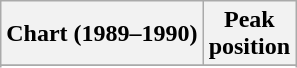<table class="wikitable sortable">
<tr>
<th align="left">Chart (1989–1990)</th>
<th align="center">Peak<br>position</th>
</tr>
<tr>
</tr>
<tr>
</tr>
</table>
